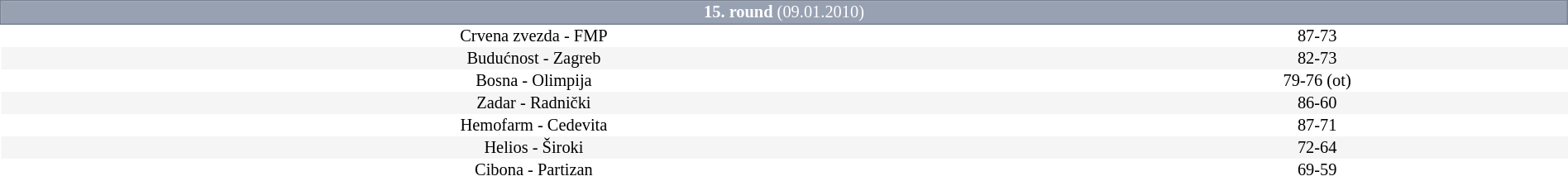<table border=0 cellspacing=0 cellpadding=1em style="font-size: 85%; border-collapse: collapse;width:100%;">
<tr>
<td colspan=5 bgcolor=#98A1B2 style="border:1px solid #7A8392; text-align:center; color:#FFFFFF;"><strong>15. round</strong> (09.01.2010)</td>
</tr>
<tr align=center bgcolor=#FFFFFF>
<td>Crvena zvezda - FMP</td>
<td>87-73</td>
</tr>
<tr align=center bgcolor=#f5f5f5>
<td>Budućnost - Zagreb</td>
<td>82-73</td>
</tr>
<tr align=center bgcolor=#FFFFFF>
<td>Bosna - Olimpija</td>
<td>79-76 (ot)</td>
</tr>
<tr align=center bgcolor=#f5f5f5>
<td>Zadar - Radnički</td>
<td>86-60</td>
</tr>
<tr align=center bgcolor=#FFFFFF>
<td>Hemofarm - Cedevita</td>
<td>87-71</td>
</tr>
<tr align=center bgcolor=#f5f5f5>
<td>Helios - Široki</td>
<td>72-64</td>
</tr>
<tr align=center bgcolor=#FFFFFF>
<td>Cibona - Partizan</td>
<td>69-59</td>
</tr>
</table>
